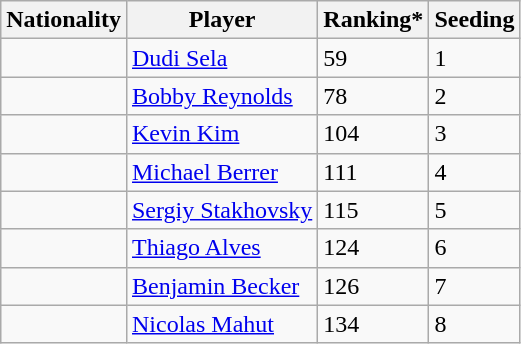<table class="wikitable" border="1">
<tr>
<th>Nationality</th>
<th>Player</th>
<th>Ranking*</th>
<th>Seeding</th>
</tr>
<tr>
<td></td>
<td><a href='#'>Dudi Sela</a></td>
<td>59</td>
<td>1</td>
</tr>
<tr>
<td></td>
<td><a href='#'>Bobby Reynolds</a></td>
<td>78</td>
<td>2</td>
</tr>
<tr>
<td></td>
<td><a href='#'>Kevin Kim</a></td>
<td>104</td>
<td>3</td>
</tr>
<tr>
<td></td>
<td><a href='#'>Michael Berrer</a></td>
<td>111</td>
<td>4</td>
</tr>
<tr>
<td></td>
<td><a href='#'>Sergiy Stakhovsky</a></td>
<td>115</td>
<td>5</td>
</tr>
<tr>
<td></td>
<td><a href='#'>Thiago Alves</a></td>
<td>124</td>
<td>6</td>
</tr>
<tr>
<td></td>
<td><a href='#'>Benjamin Becker</a></td>
<td>126</td>
<td>7</td>
</tr>
<tr>
<td></td>
<td><a href='#'>Nicolas Mahut</a></td>
<td>134</td>
<td>8</td>
</tr>
</table>
